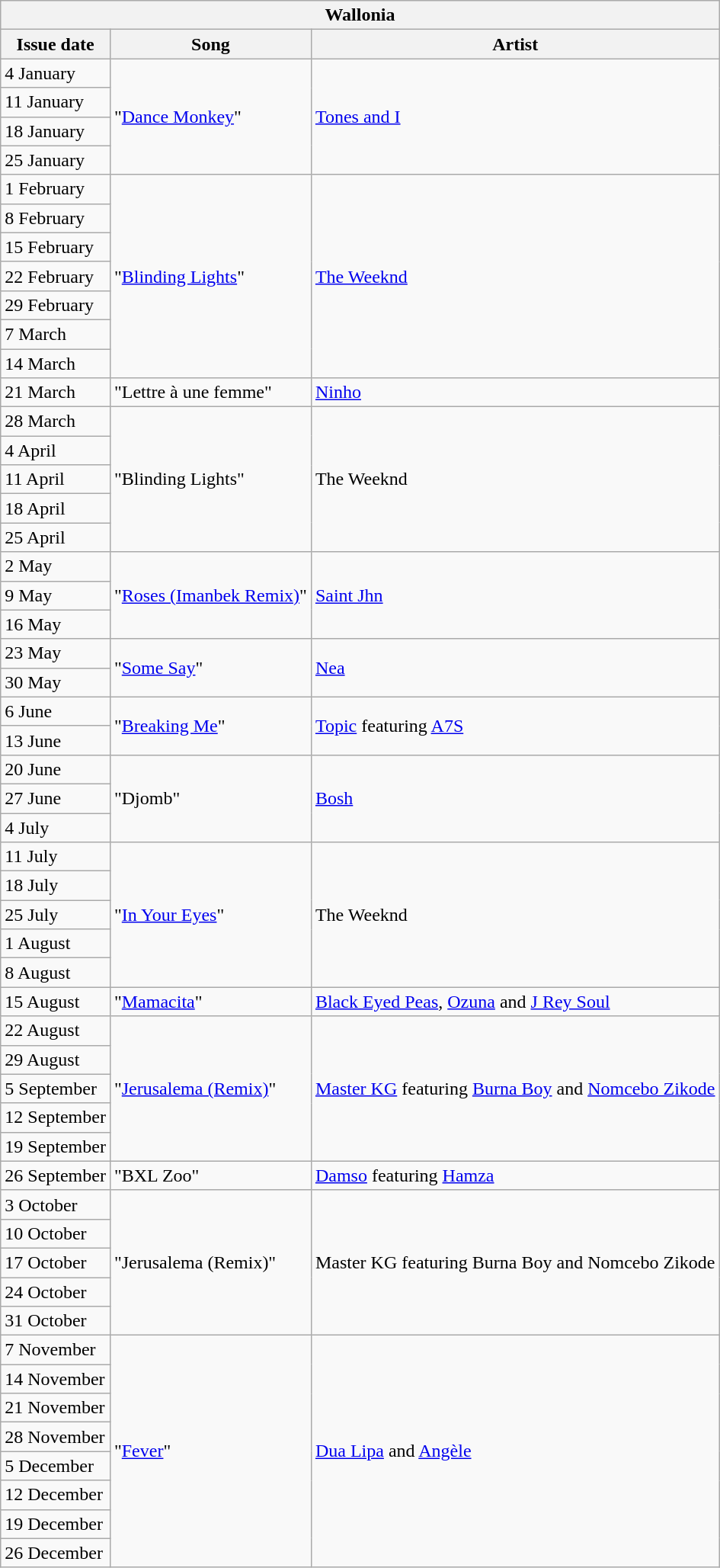<table class="wikitable">
<tr>
<th colspan="4">Wallonia</th>
</tr>
<tr>
<th>Issue date</th>
<th>Song</th>
<th>Artist</th>
</tr>
<tr>
<td>4 January</td>
<td rowspan="4">"<a href='#'>Dance Monkey</a>"</td>
<td rowspan="4"><a href='#'>Tones and I</a></td>
</tr>
<tr>
<td>11 January</td>
</tr>
<tr>
<td>18 January</td>
</tr>
<tr>
<td>25 January</td>
</tr>
<tr>
<td>1 February</td>
<td rowspan="7">"<a href='#'>Blinding Lights</a>"</td>
<td rowspan="7"><a href='#'>The Weeknd</a></td>
</tr>
<tr>
<td>8 February</td>
</tr>
<tr>
<td>15 February</td>
</tr>
<tr>
<td>22 February</td>
</tr>
<tr>
<td>29 February</td>
</tr>
<tr>
<td>7 March</td>
</tr>
<tr>
<td>14 March</td>
</tr>
<tr>
<td>21 March</td>
<td>"Lettre à une femme"</td>
<td><a href='#'>Ninho</a></td>
</tr>
<tr>
<td>28 March</td>
<td rowspan="5">"Blinding Lights"</td>
<td rowspan="5">The Weeknd</td>
</tr>
<tr>
<td>4 April</td>
</tr>
<tr>
<td>11 April</td>
</tr>
<tr>
<td>18 April</td>
</tr>
<tr>
<td>25 April</td>
</tr>
<tr>
<td>2 May</td>
<td rowspan="3">"<a href='#'>Roses (Imanbek Remix)</a>"</td>
<td rowspan="3"><a href='#'>Saint Jhn</a></td>
</tr>
<tr>
<td>9 May</td>
</tr>
<tr>
<td>16 May</td>
</tr>
<tr>
<td>23 May</td>
<td rowspan="2">"<a href='#'>Some Say</a>"</td>
<td rowspan="2"><a href='#'>Nea</a></td>
</tr>
<tr>
<td>30 May</td>
</tr>
<tr>
<td>6 June</td>
<td rowspan="2">"<a href='#'>Breaking Me</a>"</td>
<td rowspan="2"><a href='#'>Topic</a> featuring <a href='#'>A7S</a></td>
</tr>
<tr>
<td>13 June</td>
</tr>
<tr>
<td>20 June</td>
<td rowspan="3">"Djomb"</td>
<td rowspan="3"><a href='#'>Bosh</a></td>
</tr>
<tr>
<td>27 June</td>
</tr>
<tr>
<td>4 July</td>
</tr>
<tr>
<td>11 July</td>
<td rowspan="5">"<a href='#'>In Your Eyes</a>"</td>
<td rowspan="5">The Weeknd</td>
</tr>
<tr>
<td>18 July</td>
</tr>
<tr>
<td>25 July</td>
</tr>
<tr>
<td>1 August</td>
</tr>
<tr>
<td>8 August</td>
</tr>
<tr>
<td>15 August</td>
<td>"<a href='#'>Mamacita</a>"</td>
<td><a href='#'>Black Eyed Peas</a>, <a href='#'>Ozuna</a> and <a href='#'>J Rey Soul</a></td>
</tr>
<tr>
<td>22 August</td>
<td rowspan="5">"<a href='#'>Jerusalema (Remix)</a>"</td>
<td rowspan="5"><a href='#'>Master KG</a> featuring <a href='#'>Burna Boy</a> and <a href='#'>Nomcebo Zikode</a></td>
</tr>
<tr>
<td>29 August</td>
</tr>
<tr>
<td>5 September</td>
</tr>
<tr>
<td>12 September</td>
</tr>
<tr>
<td>19 September</td>
</tr>
<tr>
<td>26 September</td>
<td>"BXL Zoo"</td>
<td><a href='#'>Damso</a> featuring <a href='#'>Hamza</a></td>
</tr>
<tr>
<td>3 October</td>
<td rowspan="5">"Jerusalema (Remix)"</td>
<td rowspan="5">Master KG featuring Burna Boy and Nomcebo Zikode</td>
</tr>
<tr>
<td>10 October</td>
</tr>
<tr>
<td>17 October</td>
</tr>
<tr>
<td>24 October</td>
</tr>
<tr>
<td>31 October</td>
</tr>
<tr>
<td>7 November</td>
<td rowspan="8">"<a href='#'>Fever</a>"</td>
<td rowspan="8"><a href='#'>Dua Lipa</a> and <a href='#'>Angèle</a></td>
</tr>
<tr>
<td>14 November</td>
</tr>
<tr>
<td>21 November</td>
</tr>
<tr>
<td>28 November</td>
</tr>
<tr>
<td>5 December</td>
</tr>
<tr>
<td>12 December</td>
</tr>
<tr>
<td>19 December</td>
</tr>
<tr>
<td>26 December</td>
</tr>
</table>
